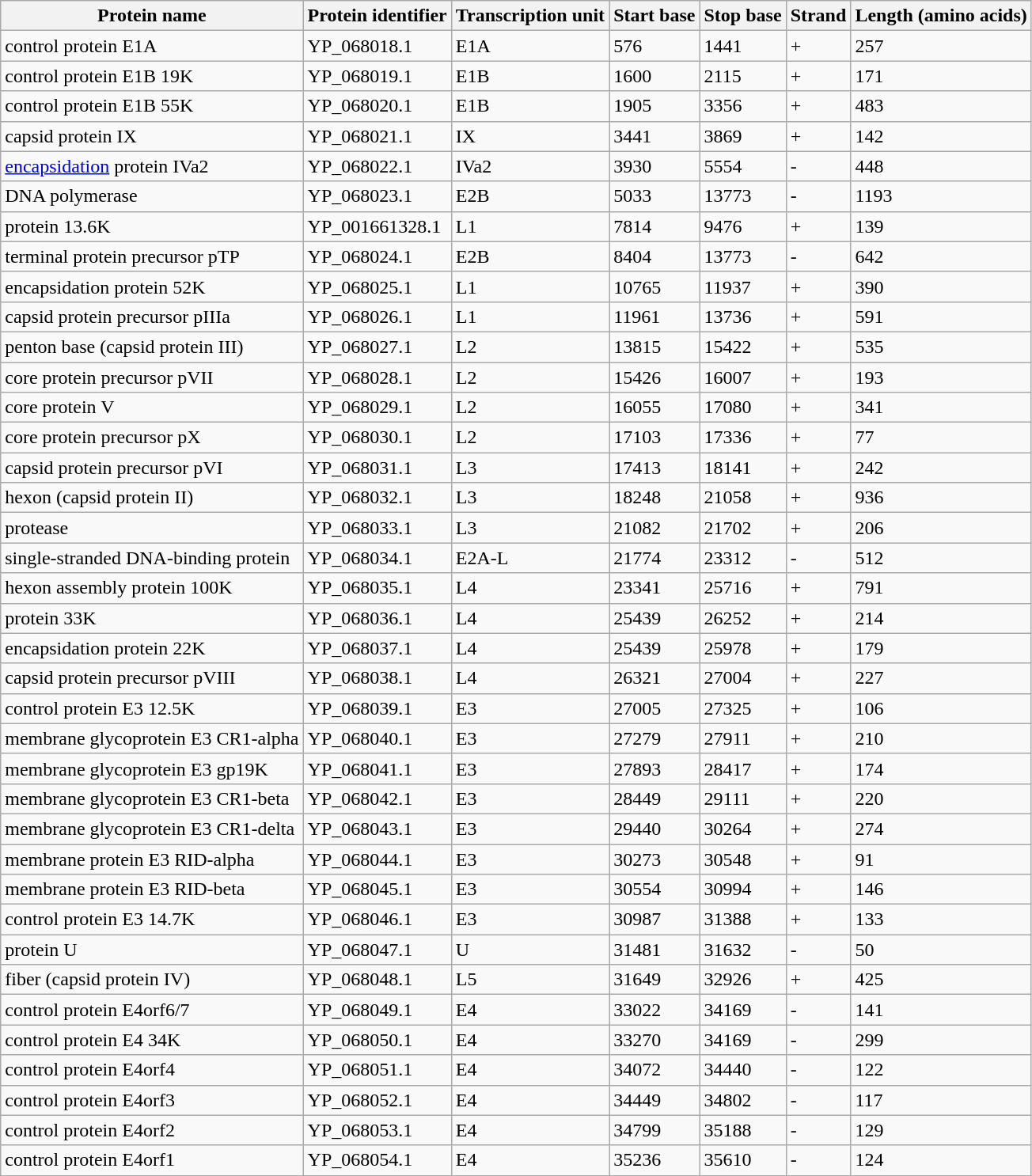<table class="wikitable sortable" border="1">
<tr>
<th>Protein name</th>
<th>Protein identifier</th>
<th>Transcription unit</th>
<th>Start base</th>
<th>Stop base</th>
<th>Strand</th>
<th>Length (amino acids)</th>
</tr>
<tr>
<td>control protein E1A</td>
<td>YP_068018.1</td>
<td>E1A</td>
<td>576</td>
<td>1441</td>
<td>+</td>
<td>257</td>
</tr>
<tr>
<td>control protein E1B 19K</td>
<td>YP_068019.1</td>
<td>E1B</td>
<td>1600</td>
<td>2115</td>
<td>+</td>
<td>171</td>
</tr>
<tr>
<td>control protein E1B 55K</td>
<td>YP_068020.1</td>
<td>E1B</td>
<td>1905</td>
<td>3356</td>
<td>+</td>
<td>483</td>
</tr>
<tr>
<td>capsid protein IX</td>
<td>YP_068021.1</td>
<td>IX</td>
<td>3441</td>
<td>3869</td>
<td>+</td>
<td>142</td>
</tr>
<tr>
<td><a href='#'>encapsidation</a> protein IVa2</td>
<td>YP_068022.1</td>
<td>IVa2</td>
<td>3930</td>
<td>5554</td>
<td>-</td>
<td>448</td>
</tr>
<tr>
<td>DNA polymerase</td>
<td>YP_068023.1</td>
<td>E2B</td>
<td>5033</td>
<td>13773</td>
<td>-</td>
<td>1193</td>
</tr>
<tr>
<td>protein 13.6K</td>
<td>YP_001661328.1</td>
<td>L1</td>
<td>7814</td>
<td>9476</td>
<td>+</td>
<td>139</td>
</tr>
<tr>
<td>terminal protein precursor pTP</td>
<td>YP_068024.1</td>
<td>E2B</td>
<td>8404</td>
<td>13773</td>
<td>-</td>
<td>642</td>
</tr>
<tr>
<td>encapsidation protein 52K</td>
<td>YP_068025.1</td>
<td>L1</td>
<td>10765</td>
<td>11937</td>
<td>+</td>
<td>390</td>
</tr>
<tr>
<td>capsid protein precursor pIIIa</td>
<td>YP_068026.1</td>
<td>L1</td>
<td>11961</td>
<td>13736</td>
<td>+</td>
<td>591</td>
</tr>
<tr>
<td>penton base (capsid protein III)</td>
<td>YP_068027.1</td>
<td>L2</td>
<td>13815</td>
<td>15422</td>
<td>+</td>
<td>535</td>
</tr>
<tr>
<td>core protein precursor pVII</td>
<td>YP_068028.1</td>
<td>L2</td>
<td>15426</td>
<td>16007</td>
<td>+</td>
<td>193</td>
</tr>
<tr>
<td>core protein V</td>
<td>YP_068029.1</td>
<td>L2</td>
<td>16055</td>
<td>17080</td>
<td>+</td>
<td>341</td>
</tr>
<tr>
<td>core protein precursor pX</td>
<td>YP_068030.1</td>
<td>L2</td>
<td>17103</td>
<td>17336</td>
<td>+</td>
<td>77</td>
</tr>
<tr>
<td>capsid protein precursor pVI</td>
<td>YP_068031.1</td>
<td>L3</td>
<td>17413</td>
<td>18141</td>
<td>+</td>
<td>242</td>
</tr>
<tr>
<td>hexon (capsid protein II)</td>
<td>YP_068032.1</td>
<td>L3</td>
<td>18248</td>
<td>21058</td>
<td>+</td>
<td>936</td>
</tr>
<tr>
<td>protease</td>
<td>YP_068033.1</td>
<td>L3</td>
<td>21082</td>
<td>21702</td>
<td>+</td>
<td>206</td>
</tr>
<tr>
<td>single-stranded DNA-binding protein</td>
<td>YP_068034.1</td>
<td>E2A-L</td>
<td>21774</td>
<td>23312</td>
<td>-</td>
<td>512</td>
</tr>
<tr>
<td>hexon assembly protein 100K</td>
<td>YP_068035.1</td>
<td>L4</td>
<td>23341</td>
<td>25716</td>
<td>+</td>
<td>791</td>
</tr>
<tr>
<td>protein 33K</td>
<td>YP_068036.1</td>
<td>L4</td>
<td>25439</td>
<td>26252</td>
<td>+</td>
<td>214</td>
</tr>
<tr>
<td>encapsidation protein 22K</td>
<td>YP_068037.1</td>
<td>L4</td>
<td>25439</td>
<td>25978</td>
<td>+</td>
<td>179</td>
</tr>
<tr>
<td>capsid protein precursor pVIII</td>
<td>YP_068038.1</td>
<td>L4</td>
<td>26321</td>
<td>27004</td>
<td>+</td>
<td>227</td>
</tr>
<tr>
<td>control protein E3 12.5K</td>
<td>YP_068039.1</td>
<td>E3</td>
<td>27005</td>
<td>27325</td>
<td>+</td>
<td>106</td>
</tr>
<tr>
<td>membrane glycoprotein E3 CR1-alpha</td>
<td>YP_068040.1</td>
<td>E3</td>
<td>27279</td>
<td>27911</td>
<td>+</td>
<td>210</td>
</tr>
<tr>
<td>membrane glycoprotein E3 gp19K</td>
<td>YP_068041.1</td>
<td>E3</td>
<td>27893</td>
<td>28417</td>
<td>+</td>
<td>174</td>
</tr>
<tr>
<td>membrane glycoprotein E3 CR1-beta</td>
<td>YP_068042.1</td>
<td>E3</td>
<td>28449</td>
<td>29111</td>
<td>+</td>
<td>220</td>
</tr>
<tr>
<td>membrane glycoprotein E3 CR1-delta</td>
<td>YP_068043.1</td>
<td>E3</td>
<td>29440</td>
<td>30264</td>
<td>+</td>
<td>274</td>
</tr>
<tr>
<td>membrane protein E3 RID-alpha</td>
<td>YP_068044.1</td>
<td>E3</td>
<td>30273</td>
<td>30548</td>
<td>+</td>
<td>91</td>
</tr>
<tr>
<td>membrane protein E3 RID-beta</td>
<td>YP_068045.1</td>
<td>E3</td>
<td>30554</td>
<td>30994</td>
<td>+</td>
<td>146</td>
</tr>
<tr>
<td>control protein E3 14.7K</td>
<td>YP_068046.1</td>
<td>E3</td>
<td>30987</td>
<td>31388</td>
<td>+</td>
<td>133</td>
</tr>
<tr>
<td>protein U</td>
<td>YP_068047.1</td>
<td>U</td>
<td>31481</td>
<td>31632</td>
<td>-</td>
<td>50</td>
</tr>
<tr>
<td>fiber (capsid protein IV)</td>
<td>YP_068048.1</td>
<td>L5</td>
<td>31649</td>
<td>32926</td>
<td>+</td>
<td>425</td>
</tr>
<tr>
<td>control protein E4orf6/7</td>
<td>YP_068049.1</td>
<td>E4</td>
<td>33022</td>
<td>34169</td>
<td>-</td>
<td>141</td>
</tr>
<tr>
<td>control protein E4 34K</td>
<td>YP_068050.1</td>
<td>E4</td>
<td>33270</td>
<td>34169</td>
<td>-</td>
<td>299</td>
</tr>
<tr>
<td>control protein E4orf4</td>
<td>YP_068051.1</td>
<td>E4</td>
<td>34072</td>
<td>34440</td>
<td>-</td>
<td>122</td>
</tr>
<tr>
<td>control protein E4orf3</td>
<td>YP_068052.1</td>
<td>E4</td>
<td>34449</td>
<td>34802</td>
<td>-</td>
<td>117</td>
</tr>
<tr>
<td>control protein E4orf2</td>
<td>YP_068053.1</td>
<td>E4</td>
<td>34799</td>
<td>35188</td>
<td>-</td>
<td>129</td>
</tr>
<tr>
<td>control protein E4orf1</td>
<td>YP_068054.1</td>
<td>E4</td>
<td>35236</td>
<td>35610</td>
<td>-</td>
<td>124</td>
</tr>
</table>
